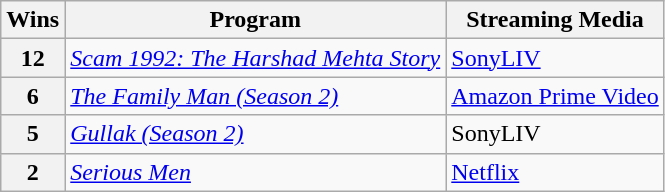<table class="wikitable" style="display:inline-table;">
<tr>
<th>Wins</th>
<th>Program</th>
<th>Streaming Media</th>
</tr>
<tr>
<th>12</th>
<td><em><a href='#'>Scam 1992: The Harshad Mehta Story</a></em></td>
<td><a href='#'>SonyLIV</a></td>
</tr>
<tr>
<th>6</th>
<td><em><a href='#'>The Family Man (Season 2)</a></em></td>
<td><a href='#'>Amazon Prime Video</a></td>
</tr>
<tr>
<th>5</th>
<td><em><a href='#'>Gullak (Season 2)</a></em></td>
<td>SonyLIV</td>
</tr>
<tr>
<th>2</th>
<td><em><a href='#'>Serious Men</a></em></td>
<td><a href='#'>Netflix</a></td>
</tr>
</table>
